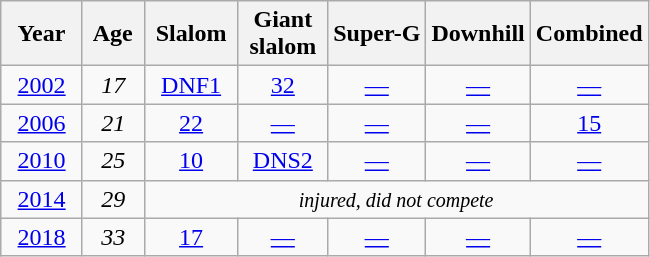<table class=wikitable style="text-align:center">
<tr>
<th>  Year  </th>
<th> Age </th>
<th> Slalom </th>
<th> Giant <br> slalom </th>
<th>Super-G</th>
<th>Downhill</th>
<th>Combined</th>
</tr>
<tr>
<td><a href='#'>2002</a></td>
<td><em>17</em></td>
<td><a href='#'>DNF1</a></td>
<td><a href='#'>32</a></td>
<td><a href='#'>—</a></td>
<td><a href='#'>—</a></td>
<td><a href='#'>—</a></td>
</tr>
<tr>
<td><a href='#'>2006</a></td>
<td><em>21</em></td>
<td><a href='#'>22</a></td>
<td><a href='#'>—</a></td>
<td><a href='#'>—</a></td>
<td><a href='#'>—</a></td>
<td><a href='#'>15</a></td>
</tr>
<tr>
<td><a href='#'>2010</a></td>
<td><em>25</em></td>
<td><a href='#'>10</a></td>
<td><a href='#'>DNS2</a></td>
<td><a href='#'>—</a></td>
<td><a href='#'>—</a></td>
<td><a href='#'>—</a></td>
</tr>
<tr>
<td><a href='#'>2014</a></td>
<td><em>29</em></td>
<td colspan=5><small><em>injured, did not compete</em></small> </td>
</tr>
<tr>
<td><a href='#'>2018</a></td>
<td><em>33</em></td>
<td><a href='#'>17</a></td>
<td><a href='#'>—</a></td>
<td><a href='#'>—</a></td>
<td><a href='#'>—</a></td>
<td><a href='#'>—</a></td>
</tr>
</table>
